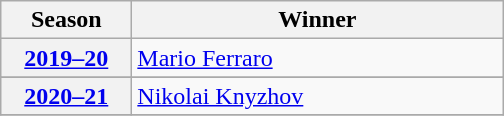<table class="wikitable">
<tr>
<th scope="col" style="width:5em">Season</th>
<th scope="col" style="width:15em">Winner</th>
</tr>
<tr>
<th scope="row"><a href='#'>2019–20</a></th>
<td><a href='#'>Mario Ferraro</a></td>
</tr>
<tr>
</tr>
<tr>
<th scope="row"><a href='#'>2020–21</a></th>
<td><a href='#'>Nikolai Knyzhov</a></td>
</tr>
<tr>
</tr>
</table>
